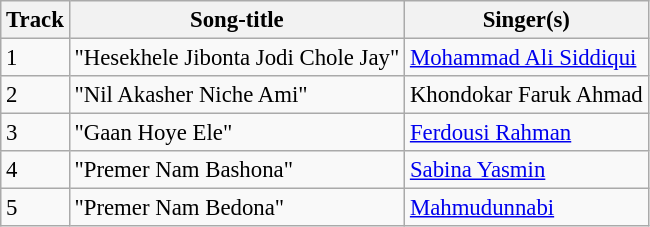<table class="wikitable" style="font-size:95%;">
<tr>
<th>Track</th>
<th>Song-title</th>
<th>Singer(s)</th>
</tr>
<tr>
<td>1</td>
<td>"Hesekhele Jibonta Jodi Chole Jay"</td>
<td><a href='#'>Mohammad Ali Siddiqui</a></td>
</tr>
<tr>
<td>2</td>
<td>"Nil Akasher Niche Ami"</td>
<td>Khondokar Faruk Ahmad</td>
</tr>
<tr>
<td>3</td>
<td>"Gaan Hoye Ele"</td>
<td><a href='#'>Ferdousi Rahman</a></td>
</tr>
<tr>
<td>4</td>
<td>"Premer Nam Bashona"</td>
<td><a href='#'>Sabina Yasmin</a></td>
</tr>
<tr>
<td>5</td>
<td>"Premer Nam Bedona"</td>
<td><a href='#'>Mahmudunnabi</a></td>
</tr>
</table>
